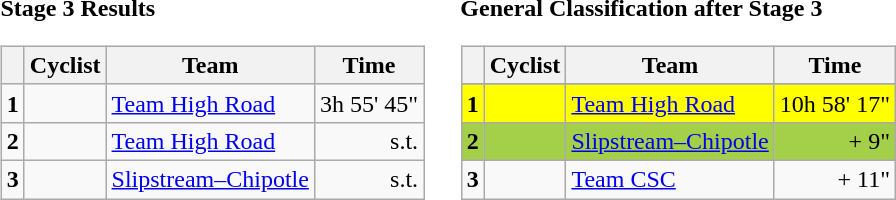<table>
<tr>
<td><strong>Stage 3 Results</strong><br><table class="wikitable">
<tr>
<th></th>
<th>Cyclist</th>
<th>Team</th>
<th>Time</th>
</tr>
<tr>
<td><strong>1</strong></td>
<td></td>
<td><a href='#'>Team High Road</a></td>
<td align=right>3h 55' 45"</td>
</tr>
<tr>
<td><strong>2</strong></td>
<td></td>
<td><a href='#'>Team High Road</a></td>
<td align=right>s.t.</td>
</tr>
<tr>
<td><strong>3</strong></td>
<td></td>
<td><a href='#'>Slipstream–Chipotle</a></td>
<td align=right>s.t.</td>
</tr>
</table>
</td>
<td></td>
<td><strong>General Classification after Stage 3</strong><br><table class="wikitable">
<tr>
<th></th>
<th>Cyclist</th>
<th>Team</th>
<th>Time</th>
</tr>
<tr>
</tr>
<tr style="background:#ffff00">
<td><strong>1</strong></td>
<td></td>
<td><a href='#'>Team High Road</a></td>
<td align=right>10h 58' 17"</td>
</tr>
<tr style="background:#a4d049">
<td><strong>2</strong></td>
<td></td>
<td><a href='#'>Slipstream–Chipotle</a></td>
<td align=right>+ 9"</td>
</tr>
<tr>
<td><strong>3</strong></td>
<td></td>
<td><a href='#'>Team CSC</a></td>
<td align=right>+ 11"</td>
</tr>
</table>
</td>
</tr>
</table>
